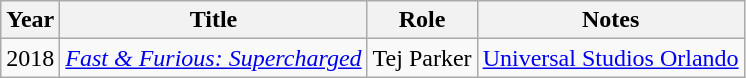<table class="wikitable sortable">
<tr>
<th>Year</th>
<th>Title</th>
<th>Role</th>
<th>Notes</th>
</tr>
<tr>
<td>2018</td>
<td><em><a href='#'>Fast & Furious: Supercharged</a></em></td>
<td>Tej Parker</td>
<td><a href='#'>Universal Studios Orlando</a></td>
</tr>
</table>
